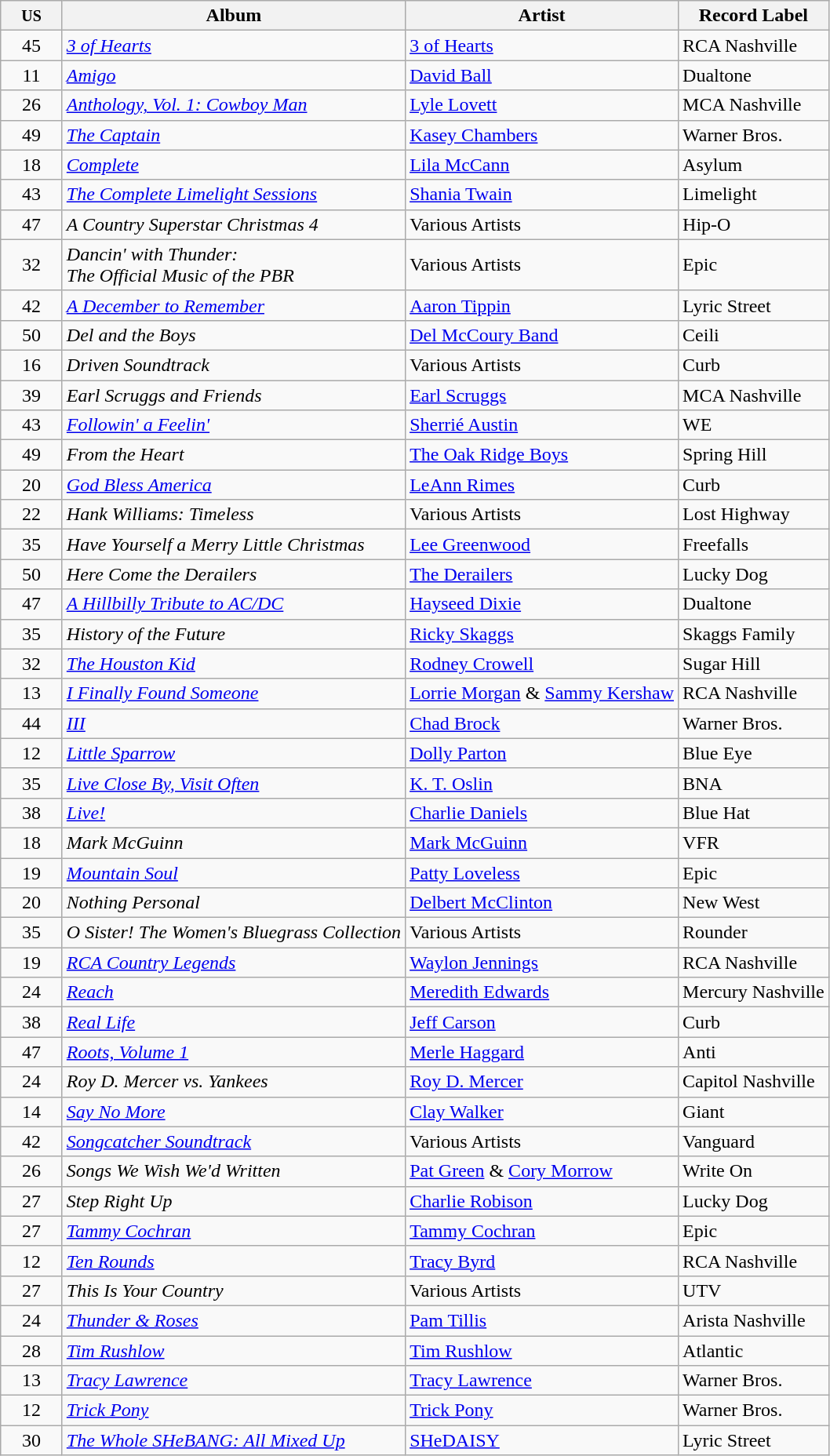<table class="wikitable sortable">
<tr>
<th width=45><small>US</small></th>
<th>Album</th>
<th>Artist</th>
<th>Record Label</th>
</tr>
<tr>
<td align="center">45</td>
<td><em><a href='#'>3 of Hearts</a></em></td>
<td><a href='#'>3 of Hearts</a></td>
<td>RCA Nashville</td>
</tr>
<tr>
<td align="center">11</td>
<td><em><a href='#'>Amigo</a></em></td>
<td><a href='#'>David Ball</a></td>
<td>Dualtone</td>
</tr>
<tr>
<td align="center">26</td>
<td><em><a href='#'>Anthology, Vol. 1: Cowboy Man</a></em></td>
<td><a href='#'>Lyle Lovett</a></td>
<td>MCA Nashville</td>
</tr>
<tr>
<td align="center">49</td>
<td><em><a href='#'>The Captain</a></em></td>
<td><a href='#'>Kasey Chambers</a></td>
<td>Warner Bros.</td>
</tr>
<tr>
<td align="center">18</td>
<td><em><a href='#'>Complete</a></em></td>
<td><a href='#'>Lila McCann</a></td>
<td>Asylum</td>
</tr>
<tr>
<td align="center">43</td>
<td><em><a href='#'>The Complete Limelight Sessions</a></em></td>
<td><a href='#'>Shania Twain</a></td>
<td>Limelight</td>
</tr>
<tr>
<td align="center">47</td>
<td><em>A Country Superstar Christmas 4</em></td>
<td>Various Artists</td>
<td>Hip-O</td>
</tr>
<tr>
<td align="center">32</td>
<td><em>Dancin' with Thunder:<br>The Official Music of the PBR</em></td>
<td>Various Artists</td>
<td>Epic</td>
</tr>
<tr>
<td align="center">42</td>
<td><em><a href='#'>A December to Remember</a></em></td>
<td><a href='#'>Aaron Tippin</a></td>
<td>Lyric Street</td>
</tr>
<tr>
<td align="center">50</td>
<td><em>Del and the Boys</em></td>
<td><a href='#'>Del McCoury Band</a></td>
<td>Ceili</td>
</tr>
<tr>
<td align="center">16</td>
<td><em>Driven Soundtrack</em></td>
<td>Various Artists</td>
<td>Curb</td>
</tr>
<tr>
<td align="center">39</td>
<td><em>Earl Scruggs and Friends</em></td>
<td><a href='#'>Earl Scruggs</a></td>
<td>MCA Nashville</td>
</tr>
<tr>
<td align="center">43</td>
<td><em><a href='#'>Followin' a Feelin'</a></em></td>
<td><a href='#'>Sherrié Austin</a></td>
<td>WE</td>
</tr>
<tr>
<td align="center">49</td>
<td><em>From the Heart</em></td>
<td><a href='#'>The Oak Ridge Boys</a></td>
<td>Spring Hill</td>
</tr>
<tr>
<td align="center">20</td>
<td><em><a href='#'>God Bless America</a></em></td>
<td><a href='#'>LeAnn Rimes</a></td>
<td>Curb</td>
</tr>
<tr>
<td align="center">22</td>
<td><em>Hank Williams: Timeless</em></td>
<td>Various Artists</td>
<td>Lost Highway</td>
</tr>
<tr>
<td align="center">35</td>
<td><em>Have Yourself a Merry Little Christmas</em></td>
<td><a href='#'>Lee Greenwood</a></td>
<td>Freefalls</td>
</tr>
<tr>
<td align="center">50</td>
<td><em>Here Come the Derailers</em></td>
<td><a href='#'>The Derailers</a></td>
<td>Lucky Dog</td>
</tr>
<tr>
<td align="center">47</td>
<td><em><a href='#'>A Hillbilly Tribute to AC/DC</a></em></td>
<td><a href='#'>Hayseed Dixie</a></td>
<td>Dualtone</td>
</tr>
<tr>
<td align="center">35</td>
<td><em>History of the Future</em></td>
<td><a href='#'>Ricky Skaggs</a></td>
<td>Skaggs Family</td>
</tr>
<tr>
<td align="center">32</td>
<td><em><a href='#'>The Houston Kid</a></em></td>
<td><a href='#'>Rodney Crowell</a></td>
<td>Sugar Hill</td>
</tr>
<tr>
<td align="center">13</td>
<td><em><a href='#'>I Finally Found Someone</a></em></td>
<td><a href='#'>Lorrie Morgan</a> & <a href='#'>Sammy Kershaw</a></td>
<td>RCA Nashville</td>
</tr>
<tr>
<td align="center">44</td>
<td><em><a href='#'>III</a></em></td>
<td><a href='#'>Chad Brock</a></td>
<td>Warner Bros.</td>
</tr>
<tr>
<td align="center">12</td>
<td><em><a href='#'>Little Sparrow</a></em></td>
<td><a href='#'>Dolly Parton</a></td>
<td>Blue Eye</td>
</tr>
<tr>
<td align="center">35</td>
<td><em><a href='#'>Live Close By, Visit Often</a></em></td>
<td><a href='#'>K. T. Oslin</a></td>
<td>BNA</td>
</tr>
<tr>
<td align="center">38</td>
<td><em><a href='#'>Live!</a></em></td>
<td><a href='#'>Charlie Daniels</a></td>
<td>Blue Hat</td>
</tr>
<tr>
<td align="center">18</td>
<td><em>Mark McGuinn</em></td>
<td><a href='#'>Mark McGuinn</a></td>
<td>VFR</td>
</tr>
<tr>
<td align="center">19</td>
<td><em><a href='#'>Mountain Soul</a></em></td>
<td><a href='#'>Patty Loveless</a></td>
<td>Epic</td>
</tr>
<tr>
<td align="center">20</td>
<td><em>Nothing Personal</em></td>
<td><a href='#'>Delbert McClinton</a></td>
<td>New West</td>
</tr>
<tr>
<td align="center">35</td>
<td><em>O Sister! The Women's Bluegrass Collection</em></td>
<td>Various Artists</td>
<td>Rounder</td>
</tr>
<tr>
<td align="center">19</td>
<td><em><a href='#'>RCA Country Legends</a></em></td>
<td><a href='#'>Waylon Jennings</a></td>
<td>RCA Nashville</td>
</tr>
<tr>
<td align="center">24</td>
<td><em><a href='#'>Reach</a></em></td>
<td><a href='#'>Meredith Edwards</a></td>
<td>Mercury Nashville</td>
</tr>
<tr>
<td align="center">38</td>
<td><em><a href='#'>Real Life</a></em></td>
<td><a href='#'>Jeff Carson</a></td>
<td>Curb</td>
</tr>
<tr>
<td align="center">47</td>
<td><em><a href='#'>Roots, Volume 1</a></em></td>
<td><a href='#'>Merle Haggard</a></td>
<td>Anti</td>
</tr>
<tr>
<td align="center">24</td>
<td><em>Roy D. Mercer vs. Yankees</em></td>
<td><a href='#'>Roy D. Mercer</a></td>
<td>Capitol Nashville</td>
</tr>
<tr>
<td align="center">14</td>
<td><em><a href='#'>Say No More</a></em></td>
<td><a href='#'>Clay Walker</a></td>
<td>Giant</td>
</tr>
<tr>
<td align="center">42</td>
<td><em><a href='#'>Songcatcher Soundtrack</a></em></td>
<td>Various Artists</td>
<td>Vanguard</td>
</tr>
<tr>
<td align="center">26</td>
<td><em>Songs We Wish We'd Written</em></td>
<td><a href='#'>Pat Green</a> & <a href='#'>Cory Morrow</a></td>
<td>Write On</td>
</tr>
<tr>
<td align="center">27</td>
<td><em>Step Right Up</em></td>
<td><a href='#'>Charlie Robison</a></td>
<td>Lucky Dog</td>
</tr>
<tr>
<td align="center">27</td>
<td><em><a href='#'>Tammy Cochran</a></em></td>
<td><a href='#'>Tammy Cochran</a></td>
<td>Epic</td>
</tr>
<tr>
<td align="center">12</td>
<td><em><a href='#'>Ten Rounds</a></em></td>
<td><a href='#'>Tracy Byrd</a></td>
<td>RCA Nashville</td>
</tr>
<tr>
<td align="center">27</td>
<td><em>This Is Your Country</em></td>
<td>Various Artists</td>
<td>UTV</td>
</tr>
<tr>
<td align="center">24</td>
<td><em><a href='#'>Thunder & Roses</a></em></td>
<td><a href='#'>Pam Tillis</a></td>
<td>Arista Nashville</td>
</tr>
<tr>
<td align="center">28</td>
<td><em><a href='#'>Tim Rushlow</a></em></td>
<td><a href='#'>Tim Rushlow</a></td>
<td>Atlantic</td>
</tr>
<tr>
<td align="center">13</td>
<td><em><a href='#'>Tracy Lawrence</a></em></td>
<td><a href='#'>Tracy Lawrence</a></td>
<td>Warner Bros.</td>
</tr>
<tr>
<td align="center">12</td>
<td><em><a href='#'>Trick Pony</a></em></td>
<td><a href='#'>Trick Pony</a></td>
<td>Warner Bros.</td>
</tr>
<tr>
<td align="center">30</td>
<td><em><a href='#'>The Whole SHeBANG: All Mixed Up</a></em></td>
<td><a href='#'>SHeDAISY</a></td>
<td>Lyric Street</td>
</tr>
</table>
